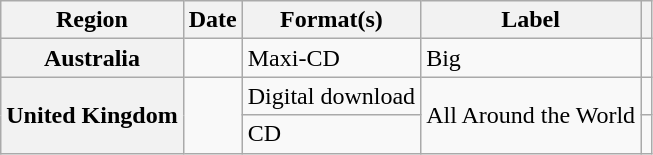<table class="wikitable plainrowheaders">
<tr>
<th>Region</th>
<th>Date</th>
<th>Format(s)</th>
<th>Label</th>
<th></th>
</tr>
<tr>
<th scope="row">Australia</th>
<td></td>
<td>Maxi-CD</td>
<td>Big</td>
<td></td>
</tr>
<tr>
<th scope="row" rowspan="2">United Kingdom</th>
<td rowspan="2"></td>
<td>Digital download</td>
<td rowspan="2">All Around the World</td>
<td></td>
</tr>
<tr>
<td>CD</td>
<td></td>
</tr>
</table>
